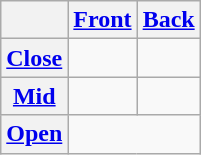<table class="wikitable" style="text-align:center">
<tr>
<th></th>
<th><a href='#'>Front</a></th>
<th><a href='#'>Back</a></th>
</tr>
<tr align="center">
<th><a href='#'>Close</a></th>
<td> </td>
<td> </td>
</tr>
<tr>
<th><a href='#'>Mid</a></th>
<td> </td>
<td> </td>
</tr>
<tr align="center">
<th><a href='#'>Open</a></th>
<td colspan="2"> </td>
</tr>
</table>
